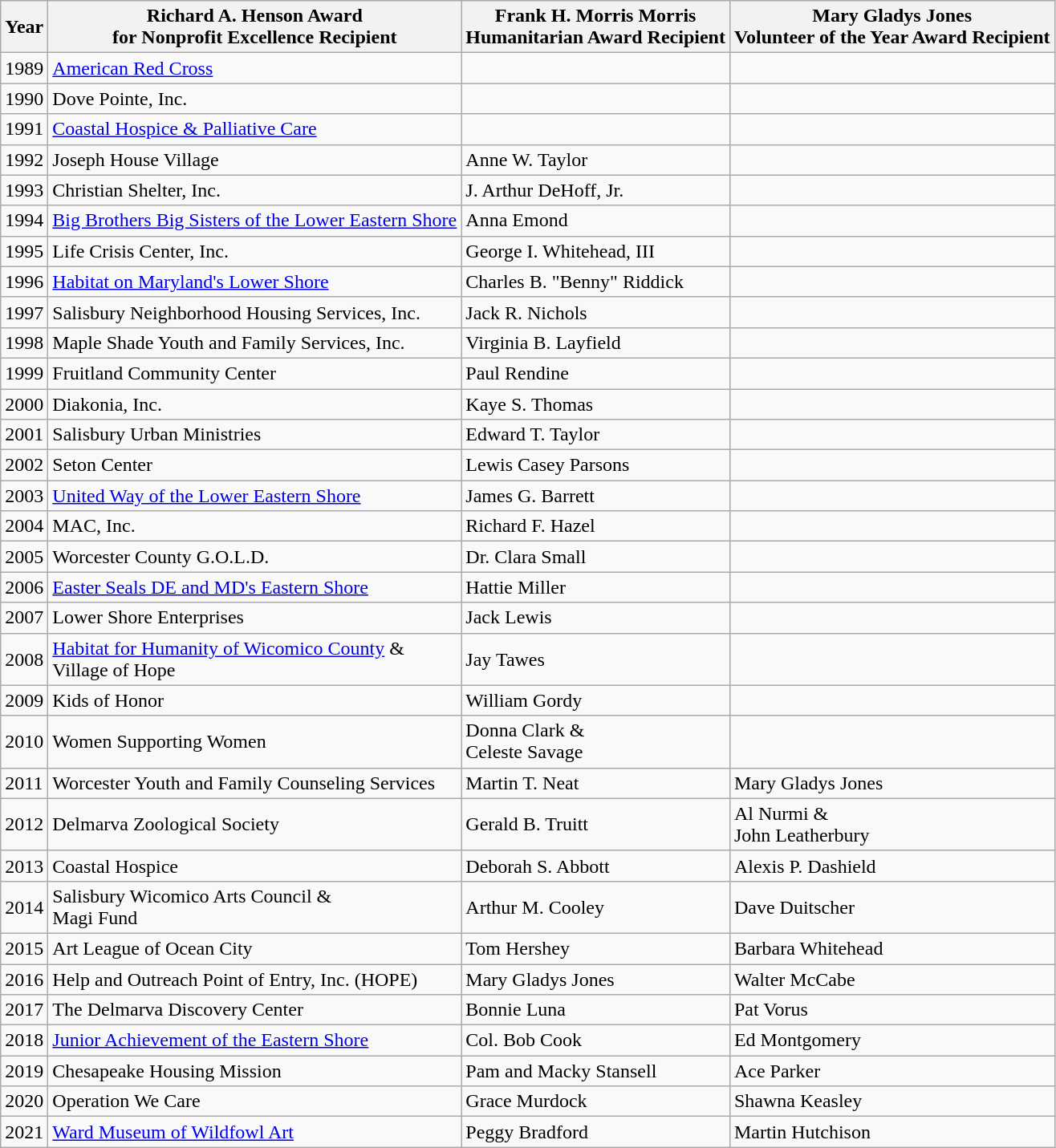<table class="wikitable">
<tr>
<th>Year</th>
<th>Richard A. Henson Award <br>for Nonprofit Excellence Recipient</th>
<th>Frank H. Morris Morris <br>Humanitarian Award Recipient</th>
<th>Mary Gladys Jones <br>Volunteer of the Year Award Recipient</th>
</tr>
<tr>
<td>1989</td>
<td><a href='#'>American Red Cross</a></td>
<td></td>
<td></td>
</tr>
<tr>
<td>1990</td>
<td>Dove Pointe, Inc.</td>
<td></td>
<td></td>
</tr>
<tr>
<td>1991</td>
<td><a href='#'>Coastal Hospice & Palliative Care</a></td>
<td></td>
<td></td>
</tr>
<tr>
<td>1992</td>
<td>Joseph House Village</td>
<td>Anne W. Taylor</td>
<td></td>
</tr>
<tr>
<td>1993</td>
<td>Christian Shelter, Inc.</td>
<td>J. Arthur DeHoff, Jr.</td>
<td></td>
</tr>
<tr>
<td>1994</td>
<td><a href='#'>Big Brothers Big Sisters of the Lower Eastern Shore</a></td>
<td>Anna Emond</td>
<td></td>
</tr>
<tr>
<td>1995</td>
<td>Life Crisis Center, Inc.</td>
<td>George I. Whitehead, III</td>
<td></td>
</tr>
<tr>
<td>1996</td>
<td><a href='#'>Habitat on Maryland's Lower Shore</a></td>
<td>Charles B. "Benny" Riddick</td>
<td></td>
</tr>
<tr>
<td>1997</td>
<td>Salisbury Neighborhood Housing Services, Inc.</td>
<td>Jack R. Nichols</td>
<td></td>
</tr>
<tr>
<td>1998</td>
<td>Maple Shade Youth and Family Services, Inc.</td>
<td>Virginia B. Layfield</td>
<td></td>
</tr>
<tr>
<td>1999</td>
<td>Fruitland Community Center</td>
<td>Paul Rendine</td>
<td></td>
</tr>
<tr>
<td>2000</td>
<td>Diakonia, Inc.</td>
<td>Kaye S. Thomas</td>
<td></td>
</tr>
<tr>
<td>2001</td>
<td>Salisbury Urban Ministries</td>
<td>Edward T. Taylor</td>
<td></td>
</tr>
<tr>
<td>2002</td>
<td>Seton Center</td>
<td>Lewis Casey Parsons</td>
<td></td>
</tr>
<tr>
<td>2003</td>
<td><a href='#'>United Way of the Lower Eastern Shore</a></td>
<td>James G. Barrett</td>
<td></td>
</tr>
<tr>
<td>2004</td>
<td>MAC, Inc.</td>
<td>Richard F. Hazel</td>
<td></td>
</tr>
<tr>
<td>2005</td>
<td>Worcester County G.O.L.D.</td>
<td>Dr. Clara Small</td>
<td></td>
</tr>
<tr>
<td>2006</td>
<td><a href='#'>Easter Seals DE and MD's Eastern Shore</a></td>
<td>Hattie Miller</td>
<td></td>
</tr>
<tr>
<td>2007</td>
<td>Lower Shore Enterprises</td>
<td>Jack Lewis</td>
<td></td>
</tr>
<tr>
<td>2008</td>
<td><a href='#'>Habitat for Humanity of Wicomico County</a> &<br>Village of Hope</td>
<td>Jay Tawes</td>
<td></td>
</tr>
<tr>
<td>2009</td>
<td>Kids of Honor</td>
<td>William Gordy</td>
<td></td>
</tr>
<tr>
<td>2010</td>
<td>Women Supporting Women</td>
<td>Donna Clark &<br>Celeste Savage</td>
<td></td>
</tr>
<tr>
<td>2011</td>
<td>Worcester Youth and Family Counseling Services</td>
<td>Martin T. Neat</td>
<td>Mary Gladys Jones</td>
</tr>
<tr>
<td>2012</td>
<td>Delmarva Zoological Society</td>
<td>Gerald B. Truitt</td>
<td>Al Nurmi &<br>John Leatherbury</td>
</tr>
<tr>
<td>2013</td>
<td>Coastal Hospice</td>
<td>Deborah S. Abbott</td>
<td>Alexis P. Dashield</td>
</tr>
<tr>
<td>2014</td>
<td>Salisbury Wicomico Arts Council &<br>Magi Fund</td>
<td>Arthur M. Cooley</td>
<td>Dave Duitscher</td>
</tr>
<tr>
<td>2015</td>
<td>Art League of Ocean City</td>
<td>Tom Hershey</td>
<td>Barbara Whitehead</td>
</tr>
<tr>
<td>2016</td>
<td>Help and Outreach Point of Entry, Inc. (HOPE)</td>
<td>Mary Gladys Jones</td>
<td>Walter McCabe</td>
</tr>
<tr>
<td>2017</td>
<td>The Delmarva Discovery Center</td>
<td>Bonnie Luna</td>
<td>Pat Vorus</td>
</tr>
<tr>
<td>2018</td>
<td><a href='#'>Junior Achievement of the Eastern Shore</a></td>
<td>Col. Bob Cook</td>
<td>Ed Montgomery</td>
</tr>
<tr>
<td>2019</td>
<td>Chesapeake Housing Mission</td>
<td>Pam and Macky Stansell</td>
<td>Ace Parker</td>
</tr>
<tr>
<td>2020</td>
<td>Operation We Care</td>
<td>Grace Murdock</td>
<td>Shawna Keasley</td>
</tr>
<tr>
<td>2021</td>
<td><a href='#'>Ward Museum of Wildfowl Art</a></td>
<td>Peggy Bradford</td>
<td>Martin Hutchison</td>
</tr>
</table>
